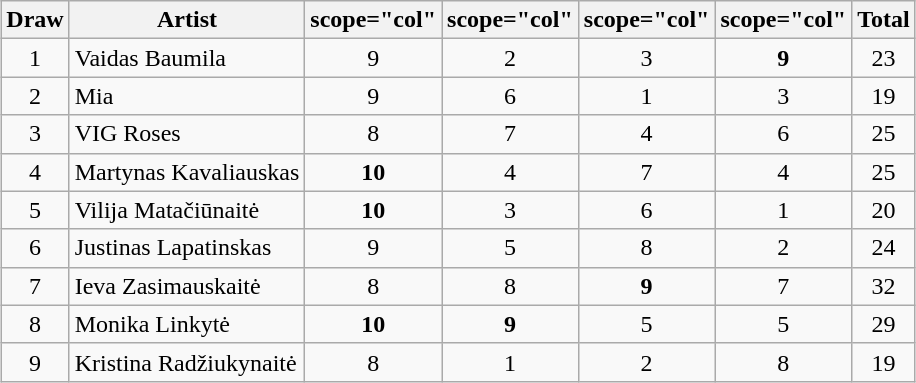<table class="wikitable collapsible" style="margin: 1em auto 1em auto; text-align:center;">
<tr>
<th>Draw</th>
<th>Artist</th>
<th>scope="col" </th>
<th>scope="col" </th>
<th>scope="col" </th>
<th>scope="col" </th>
<th>Total</th>
</tr>
<tr>
<td>1</td>
<td align="left">Vaidas Baumila</td>
<td>9</td>
<td>2</td>
<td>3</td>
<td><strong>9</strong></td>
<td>23</td>
</tr>
<tr>
<td>2</td>
<td align="left">Mia</td>
<td>9</td>
<td>6</td>
<td>1</td>
<td>3</td>
<td>19</td>
</tr>
<tr>
<td>3</td>
<td align="left">VIG Roses</td>
<td>8</td>
<td>7</td>
<td>4</td>
<td>6</td>
<td>25</td>
</tr>
<tr>
<td>4</td>
<td align="left">Martynas Kavaliauskas</td>
<td><strong>10</strong></td>
<td>4</td>
<td>7</td>
<td>4</td>
<td>25</td>
</tr>
<tr>
<td>5</td>
<td align="left">Vilija Matačiūnaitė</td>
<td><strong>10</strong></td>
<td>3</td>
<td>6</td>
<td>1</td>
<td>20</td>
</tr>
<tr>
<td>6</td>
<td align="left">Justinas Lapatinskas</td>
<td>9</td>
<td>5</td>
<td>8</td>
<td>2</td>
<td>24</td>
</tr>
<tr>
<td>7</td>
<td align="left">Ieva Zasimauskaitė</td>
<td>8</td>
<td>8</td>
<td><strong>9</strong></td>
<td>7</td>
<td>32</td>
</tr>
<tr>
<td>8</td>
<td align="left">Monika Linkytė</td>
<td><strong>10</strong></td>
<td><strong>9</strong></td>
<td>5</td>
<td>5</td>
<td>29</td>
</tr>
<tr>
<td>9</td>
<td align="left">Kristina Radžiukynaitė</td>
<td>8</td>
<td>1</td>
<td>2</td>
<td>8</td>
<td>19</td>
</tr>
</table>
